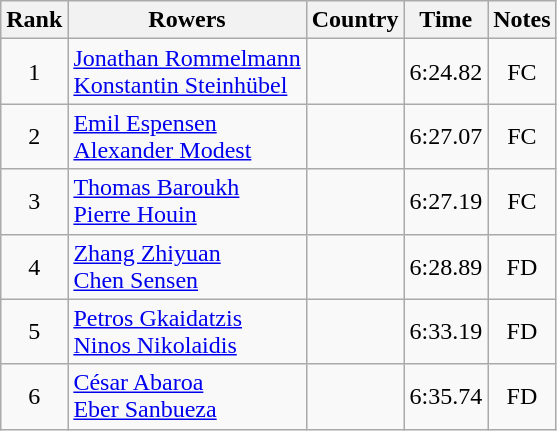<table class="wikitable" style="text-align:center">
<tr>
<th>Rank</th>
<th>Rowers</th>
<th>Country</th>
<th>Time</th>
<th>Notes</th>
</tr>
<tr>
<td>1</td>
<td align="left"><a href='#'>Jonathan Rommelmann</a><br><a href='#'>Konstantin Steinhübel</a></td>
<td align="left"></td>
<td>6:24.82</td>
<td>FC</td>
</tr>
<tr>
<td>2</td>
<td align="left"><a href='#'>Emil Espensen</a><br><a href='#'>Alexander Modest</a></td>
<td align="left"></td>
<td>6:27.07</td>
<td>FC</td>
</tr>
<tr>
<td>3</td>
<td align="left"><a href='#'>Thomas Baroukh</a><br><a href='#'>Pierre Houin</a></td>
<td align="left"></td>
<td>6:27.19</td>
<td>FC</td>
</tr>
<tr>
<td>4</td>
<td align="left"><a href='#'>Zhang Zhiyuan</a><br><a href='#'>Chen Sensen</a></td>
<td align="left"></td>
<td>6:28.89</td>
<td>FD</td>
</tr>
<tr>
<td>5</td>
<td align="left"><a href='#'>Petros Gkaidatzis</a><br><a href='#'>Ninos Nikolaidis</a></td>
<td align="left"></td>
<td>6:33.19</td>
<td>FD</td>
</tr>
<tr>
<td>6</td>
<td align="left"><a href='#'>César Abaroa</a><br><a href='#'>Eber Sanbueza</a></td>
<td align="left"></td>
<td>6:35.74</td>
<td>FD</td>
</tr>
</table>
